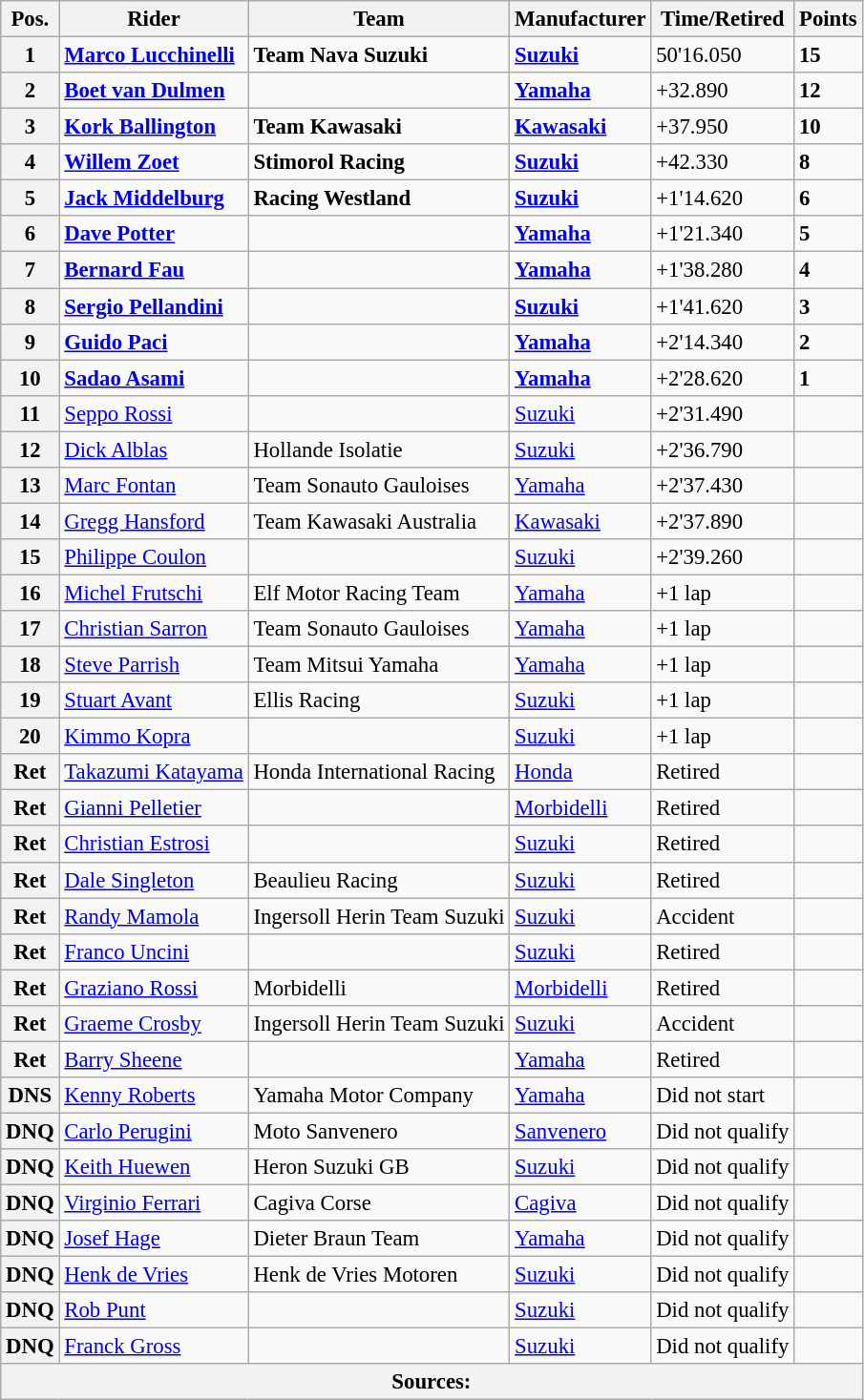<table class="wikitable" style="font-size: 95%;">
<tr>
<th>Pos.</th>
<th>Rider</th>
<th>Team</th>
<th>Manufacturer</th>
<th>Time/Retired</th>
<th>Points</th>
</tr>
<tr>
<th>1</th>
<td> <strong><a href='#'>Marco Lucchinelli</a></strong></td>
<td><strong>Team Nava Suzuki</strong></td>
<td><strong><a href='#'>Suzuki</a></strong></td>
<td>50'16.050</td>
<td><strong>15</strong></td>
</tr>
<tr>
<th>2</th>
<td> <strong><a href='#'>Boet van Dulmen</a></strong></td>
<td></td>
<td><strong><a href='#'>Yamaha</a></strong></td>
<td>+32.890</td>
<td><strong>12</strong></td>
</tr>
<tr>
<th>3</th>
<td> <strong><a href='#'>Kork Ballington</a></strong></td>
<td><strong>Team Kawasaki</strong></td>
<td><strong><a href='#'>Kawasaki</a></strong></td>
<td>+37.950</td>
<td><strong>10</strong></td>
</tr>
<tr>
<th>4</th>
<td> <strong><a href='#'>Willem Zoet</a></strong></td>
<td><strong>Stimorol Racing</strong></td>
<td><strong><a href='#'>Suzuki</a></strong></td>
<td>+42.330</td>
<td><strong>8</strong></td>
</tr>
<tr>
<th>5</th>
<td> <strong><a href='#'>Jack Middelburg</a></strong></td>
<td><strong>Racing Westland</strong></td>
<td><strong><a href='#'>Suzuki</a></strong></td>
<td>+1'14.620</td>
<td><strong>6</strong></td>
</tr>
<tr>
<th>6</th>
<td> <strong><a href='#'>Dave Potter</a></strong></td>
<td></td>
<td><strong><a href='#'>Yamaha</a></strong></td>
<td>+1'21.340</td>
<td><strong>5</strong></td>
</tr>
<tr>
<th>7</th>
<td> <strong><a href='#'>Bernard Fau</a></strong></td>
<td></td>
<td><strong><a href='#'>Yamaha</a></strong></td>
<td>+1'38.280</td>
<td><strong>4</strong></td>
</tr>
<tr>
<th>8</th>
<td> <strong><a href='#'>Sergio Pellandini</a></strong></td>
<td></td>
<td><strong><a href='#'>Suzuki</a></strong></td>
<td>+1'41.620</td>
<td><strong>3</strong></td>
</tr>
<tr>
<th>9</th>
<td> <strong><a href='#'>Guido Paci</a></strong></td>
<td></td>
<td><strong><a href='#'>Yamaha</a></strong></td>
<td>+2'14.340</td>
<td><strong>2</strong></td>
</tr>
<tr>
<th>10</th>
<td> <strong><a href='#'>Sadao Asami</a></strong></td>
<td></td>
<td><strong><a href='#'>Yamaha</a></strong></td>
<td>+2'28.620</td>
<td><strong>1</strong></td>
</tr>
<tr>
<th>11</th>
<td> <a href='#'>Seppo Rossi</a></td>
<td></td>
<td><a href='#'>Suzuki</a></td>
<td>+2'31.490</td>
<td></td>
</tr>
<tr>
<th>12</th>
<td> <a href='#'>Dick Alblas</a></td>
<td>Hollande Isolatie</td>
<td><a href='#'>Suzuki</a></td>
<td>+2'36.790</td>
<td></td>
</tr>
<tr>
<th>13</th>
<td> <a href='#'>Marc Fontan</a></td>
<td>Team Sonauto Gauloises</td>
<td><a href='#'>Yamaha</a></td>
<td>+2'37.430</td>
<td></td>
</tr>
<tr>
<th>14</th>
<td> <a href='#'>Gregg Hansford</a></td>
<td>Team Kawasaki Australia</td>
<td><a href='#'>Kawasaki</a></td>
<td>+2'37.890</td>
<td></td>
</tr>
<tr>
<th>15</th>
<td> <a href='#'>Philippe Coulon</a></td>
<td></td>
<td><a href='#'>Suzuki</a></td>
<td>+2'39.260</td>
<td></td>
</tr>
<tr>
<th>16</th>
<td> <a href='#'>Michel Frutschi</a></td>
<td>Elf Motor Racing Team</td>
<td><a href='#'>Yamaha</a></td>
<td>+1 lap</td>
<td></td>
</tr>
<tr>
<th>17</th>
<td> <a href='#'>Christian Sarron</a></td>
<td>Team Sonauto Gauloises</td>
<td><a href='#'>Yamaha</a></td>
<td>+1 lap</td>
<td></td>
</tr>
<tr>
<th>18</th>
<td> <a href='#'>Steve Parrish</a></td>
<td>Team Mitsui Yamaha</td>
<td><a href='#'>Yamaha</a></td>
<td>+1 lap</td>
<td></td>
</tr>
<tr>
<th>19</th>
<td> <a href='#'>Stuart Avant</a></td>
<td>Ellis Racing</td>
<td><a href='#'>Suzuki</a></td>
<td>+1 lap</td>
<td></td>
</tr>
<tr>
<th>20</th>
<td> <a href='#'>Kimmo Kopra</a></td>
<td></td>
<td><a href='#'>Suzuki</a></td>
<td>+1 lap</td>
<td></td>
</tr>
<tr>
<th>Ret</th>
<td> <a href='#'>Takazumi Katayama</a></td>
<td>Honda International Racing</td>
<td><a href='#'>Honda</a></td>
<td>Retired</td>
<td></td>
</tr>
<tr>
<th>Ret</th>
<td> <a href='#'>Gianni Pelletier</a></td>
<td></td>
<td><a href='#'>Morbidelli</a></td>
<td>Retired</td>
<td></td>
</tr>
<tr>
<th>Ret</th>
<td> <a href='#'>Christian Estrosi</a></td>
<td></td>
<td><a href='#'>Suzuki</a></td>
<td>Retired</td>
<td></td>
</tr>
<tr>
<th>Ret</th>
<td> <a href='#'>Dale Singleton</a></td>
<td>Beaulieu Racing</td>
<td><a href='#'>Suzuki</a></td>
<td>Retired</td>
<td></td>
</tr>
<tr>
<th>Ret</th>
<td> <a href='#'>Randy Mamola</a></td>
<td>Ingersoll Herin Team Suzuki</td>
<td><a href='#'>Suzuki</a></td>
<td>Accident</td>
<td></td>
</tr>
<tr>
<th>Ret</th>
<td> <a href='#'>Franco Uncini</a></td>
<td></td>
<td><a href='#'>Suzuki</a></td>
<td>Retired</td>
<td></td>
</tr>
<tr>
<th>Ret</th>
<td> <a href='#'>Graziano Rossi</a></td>
<td>Morbidelli</td>
<td><a href='#'>Morbidelli</a></td>
<td>Retired</td>
<td></td>
</tr>
<tr>
<th>Ret</th>
<td> <a href='#'>Graeme Crosby</a></td>
<td>Ingersoll Herin Team Suzuki</td>
<td><a href='#'>Suzuki</a></td>
<td>Accident</td>
<td></td>
</tr>
<tr>
<th>Ret</th>
<td> <a href='#'>Barry Sheene</a></td>
<td></td>
<td><a href='#'>Yamaha</a></td>
<td>Retired</td>
<td></td>
</tr>
<tr>
<th>DNS</th>
<td> <a href='#'>Kenny Roberts</a></td>
<td>Yamaha Motor Company</td>
<td><a href='#'>Yamaha</a></td>
<td>Did not start</td>
<td></td>
</tr>
<tr>
<th>DNQ</th>
<td> <a href='#'>Carlo Perugini</a></td>
<td>Moto Sanvenero</td>
<td><a href='#'>Sanvenero</a></td>
<td>Did not qualify</td>
<td></td>
</tr>
<tr>
<th>DNQ</th>
<td> <a href='#'>Keith Huewen</a></td>
<td>Heron Suzuki GB</td>
<td><a href='#'>Suzuki</a></td>
<td>Did not qualify</td>
<td></td>
</tr>
<tr>
<th>DNQ</th>
<td> <a href='#'>Virginio Ferrari</a></td>
<td>Cagiva Corse</td>
<td><a href='#'>Cagiva</a></td>
<td>Did not qualify</td>
<td></td>
</tr>
<tr>
<th>DNQ</th>
<td> <a href='#'>Josef Hage</a></td>
<td>Dieter Braun Team</td>
<td><a href='#'>Yamaha</a></td>
<td>Did not qualify</td>
<td></td>
</tr>
<tr>
<th>DNQ</th>
<td> <a href='#'>Henk de Vries</a></td>
<td>Henk de Vries Motoren</td>
<td><a href='#'>Suzuki</a></td>
<td>Did not qualify</td>
<td></td>
</tr>
<tr>
<th>DNQ</th>
<td> <a href='#'>Rob Punt</a></td>
<td></td>
<td><a href='#'>Suzuki</a></td>
<td>Did not qualify</td>
<td></td>
</tr>
<tr>
<th>DNQ</th>
<td> <a href='#'>Franck Gross</a></td>
<td></td>
<td><a href='#'>Suzuki</a></td>
<td>Did not qualify</td>
<td></td>
</tr>
<tr>
<th colspan=8>Sources:</th>
</tr>
</table>
